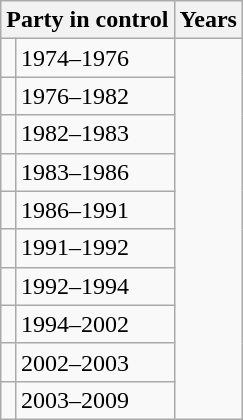<table class="wikitable">
<tr>
<th colspan="2">Party in control</th>
<th>Years</th>
</tr>
<tr>
<td></td>
<td>1974–1976</td>
</tr>
<tr>
<td></td>
<td>1976–1982</td>
</tr>
<tr>
<td></td>
<td>1982–1983</td>
</tr>
<tr>
<td></td>
<td>1983–1986</td>
</tr>
<tr>
<td></td>
<td>1986–1991</td>
</tr>
<tr>
<td></td>
<td>1991–1992</td>
</tr>
<tr>
<td></td>
<td>1992–1994</td>
</tr>
<tr>
<td></td>
<td>1994–2002</td>
</tr>
<tr>
<td></td>
<td>2002–2003</td>
</tr>
<tr>
<td></td>
<td>2003–2009</td>
</tr>
</table>
